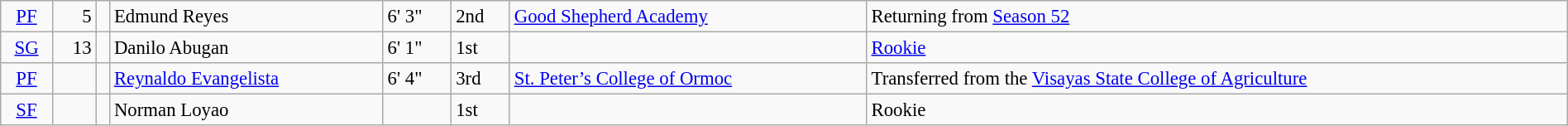<table class=wikitable width=100% style=font-size:95%>
<tr>
<td align=center><a href='#'>PF</a></td>
<td align=right>5</td>
<td></td>
<td>Edmund Reyes</td>
<td>6' 3"</td>
<td>2nd</td>
<td><a href='#'>Good Shepherd Academy</a></td>
<td>Returning from <a href='#'>Season 52</a></td>
</tr>
<tr>
<td align=center><a href='#'>SG</a></td>
<td align=right>13</td>
<td></td>
<td>Danilo Abugan</td>
<td>6' 1"</td>
<td>1st</td>
<td></td>
<td><a href='#'>Rookie</a></td>
</tr>
<tr>
<td align=center><a href='#'>PF</a></td>
<td></td>
<td></td>
<td><a href='#'>Reynaldo Evangelista</a></td>
<td>6' 4"</td>
<td>3rd</td>
<td><a href='#'>St. Peter’s College of Ormoc</a></td>
<td>Transferred from the <a href='#'>Visayas State College of Agriculture</a></td>
</tr>
<tr>
<td align=center><a href='#'>SF</a></td>
<td></td>
<td></td>
<td>Norman Loyao</td>
<td></td>
<td>1st</td>
<td></td>
<td>Rookie</td>
</tr>
</table>
